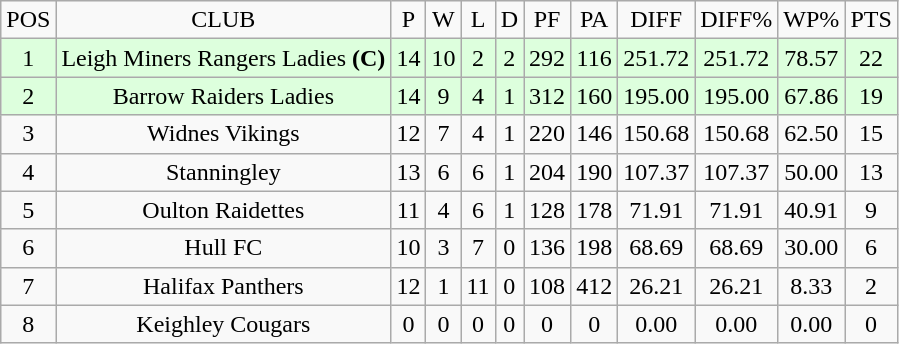<table class="wikitable" style="text-align: center;">
<tr>
<td>POS</td>
<td>CLUB</td>
<td>P</td>
<td>W</td>
<td>L</td>
<td>D</td>
<td>PF</td>
<td>PA</td>
<td>DIFF</td>
<td>DIFF%</td>
<td>WP%</td>
<td>PTS</td>
</tr>
<tr style="background:#ddffdd;">
<td>1</td>
<td>Leigh Miners Rangers Ladies <strong>(C)</strong></td>
<td>14</td>
<td>10</td>
<td>2</td>
<td>2</td>
<td>292</td>
<td>116</td>
<td>251.72</td>
<td>251.72</td>
<td>78.57</td>
<td>22</td>
</tr>
<tr style="background:#ddffdd;">
<td>2</td>
<td>Barrow Raiders Ladies</td>
<td>14</td>
<td>9</td>
<td>4</td>
<td>1</td>
<td>312</td>
<td>160</td>
<td>195.00</td>
<td>195.00</td>
<td>67.86</td>
<td>19</td>
</tr>
<tr>
<td>3</td>
<td>Widnes Vikings</td>
<td>12</td>
<td>7</td>
<td>4</td>
<td>1</td>
<td>220</td>
<td>146</td>
<td>150.68</td>
<td>150.68</td>
<td>62.50</td>
<td>15</td>
</tr>
<tr>
<td>4</td>
<td>Stanningley</td>
<td>13</td>
<td>6</td>
<td>6</td>
<td>1</td>
<td>204</td>
<td>190</td>
<td>107.37</td>
<td>107.37</td>
<td>50.00</td>
<td>13</td>
</tr>
<tr>
<td>5</td>
<td>Oulton Raidettes</td>
<td>11</td>
<td>4</td>
<td>6</td>
<td>1</td>
<td>128</td>
<td>178</td>
<td>71.91</td>
<td>71.91</td>
<td>40.91</td>
<td>9</td>
</tr>
<tr>
<td>6</td>
<td>Hull FC</td>
<td>10</td>
<td>3</td>
<td>7</td>
<td>0</td>
<td>136</td>
<td>198</td>
<td>68.69</td>
<td>68.69</td>
<td>30.00</td>
<td>6</td>
</tr>
<tr>
<td>7</td>
<td>Halifax Panthers</td>
<td>12</td>
<td>1</td>
<td>11</td>
<td>0</td>
<td>108</td>
<td>412</td>
<td>26.21</td>
<td>26.21</td>
<td>8.33</td>
<td>2</td>
</tr>
<tr>
<td>8</td>
<td>Keighley Cougars</td>
<td>0</td>
<td>0</td>
<td>0</td>
<td>0</td>
<td>0</td>
<td>0</td>
<td>0.00</td>
<td>0.00</td>
<td>0.00</td>
<td>0</td>
</tr>
</table>
